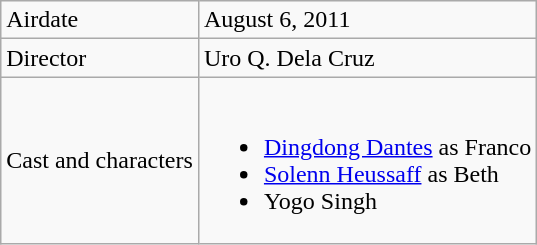<table class="wikitable">
<tr>
<td>Airdate</td>
<td>August 6, 2011</td>
</tr>
<tr>
<td>Director</td>
<td>Uro Q. Dela Cruz</td>
</tr>
<tr>
<td>Cast and characters</td>
<td><br><ul><li><a href='#'>Dingdong Dantes</a> as Franco</li><li><a href='#'>Solenn Heussaff</a> as Beth</li><li>Yogo Singh</li></ul></td>
</tr>
</table>
